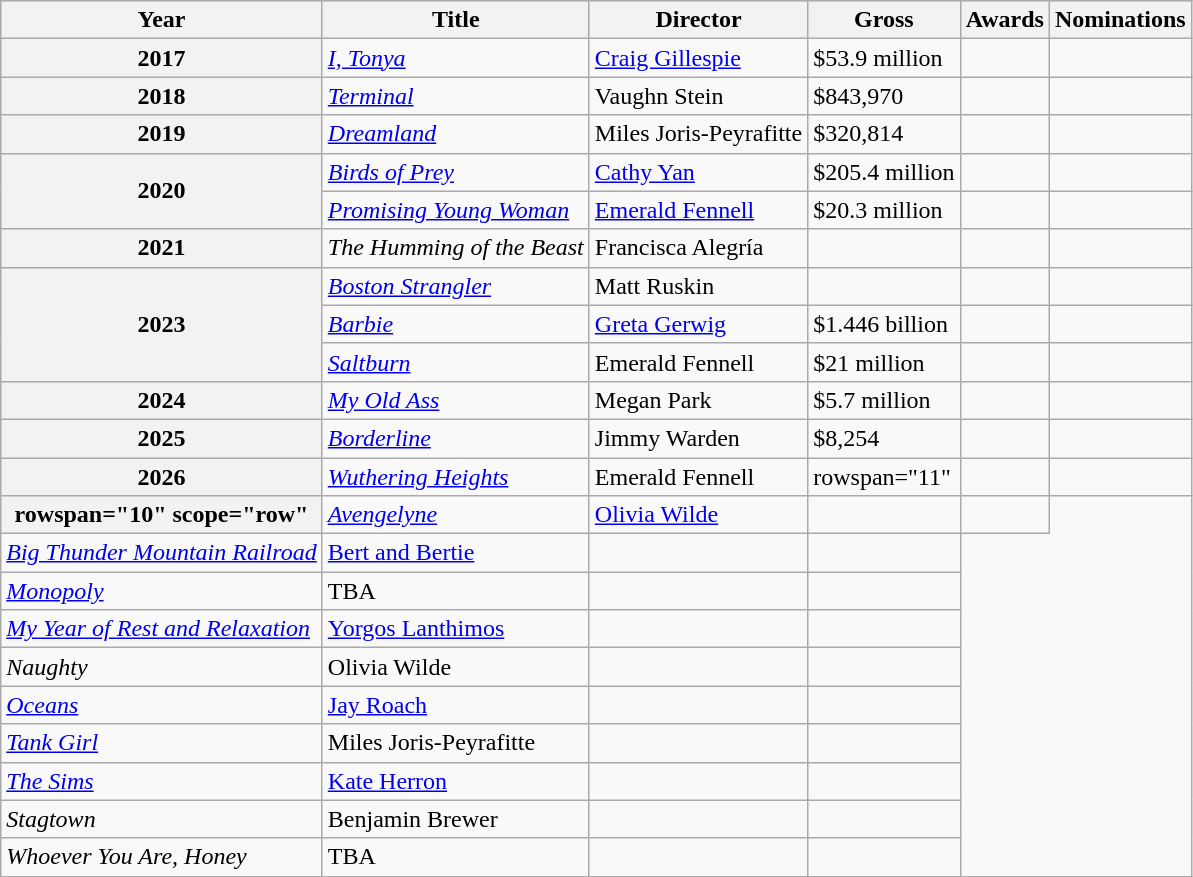<table class="wikitable sortable plainrowheaders">
<tr style="background:#ccc; text-align:center;">
<th scope="col">Year</th>
<th scope="col">Title</th>
<th scope="col">Director</th>
<th scope="col">Gross</th>
<th scope="col">Awards</th>
<th scope="col">Nominations</th>
</tr>
<tr>
<th scope="row">2017</th>
<td><em><a href='#'>I, Tonya</a></em></td>
<td><a href='#'>Craig Gillespie</a></td>
<td>$53.9 million</td>
<td></td>
<td></td>
</tr>
<tr>
<th scope="row">2018</th>
<td><em><a href='#'>Terminal</a></em></td>
<td>Vaughn Stein</td>
<td>$843,970</td>
<td></td>
<td></td>
</tr>
<tr>
<th scope="row">2019</th>
<td><em><a href='#'>Dreamland</a></em></td>
<td>Miles Joris-Peyrafitte</td>
<td>$320,814</td>
<td></td>
<td></td>
</tr>
<tr>
<th rowspan="2" scope="row">2020</th>
<td><em><a href='#'>Birds of Prey</a></em></td>
<td><a href='#'>Cathy Yan</a></td>
<td>$205.4 million</td>
<td></td>
<td></td>
</tr>
<tr>
<td><em><a href='#'>Promising Young Woman</a></em></td>
<td><a href='#'>Emerald Fennell</a></td>
<td>$20.3 million</td>
<td></td>
<td></td>
</tr>
<tr>
<th scope="row">2021</th>
<td><em>The Humming of the Beast</em></td>
<td>Francisca Alegría</td>
<td></td>
<td></td>
<td></td>
</tr>
<tr>
<th rowspan="3" scope="row">2023</th>
<td><em><a href='#'>Boston Strangler</a></em></td>
<td>Matt Ruskin</td>
<td></td>
<td></td>
<td></td>
</tr>
<tr>
<td><em><a href='#'>Barbie</a></em></td>
<td><a href='#'>Greta Gerwig</a></td>
<td>$1.446 billion</td>
<td></td>
<td></td>
</tr>
<tr>
<td><em><a href='#'>Saltburn</a></em></td>
<td>Emerald Fennell</td>
<td>$21 million</td>
<td></td>
<td></td>
</tr>
<tr>
<th scope="row">2024</th>
<td><em><a href='#'>My Old Ass</a></em></td>
<td>Megan Park</td>
<td>$5.7 million</td>
<td></td>
<td></td>
</tr>
<tr>
<th scope="row">2025</th>
<td><em><a href='#'>Borderline</a></em></td>
<td>Jimmy Warden</td>
<td>$8,254</td>
<td></td>
</tr>
<tr>
<th scope="row">2026</th>
<td><em><a href='#'>Wuthering Heights</a></em></td>
<td>Emerald Fennell</td>
<td>rowspan="11" </td>
<td></td>
<td></td>
</tr>
<tr>
<th>rowspan="10" scope="row" </th>
<td><em><a href='#'>Avengelyne</a></em></td>
<td><a href='#'>Olivia Wilde</a></td>
<td></td>
<td></td>
</tr>
<tr>
<td><em><a href='#'>Big Thunder Mountain Railroad</a></em></td>
<td><a href='#'>Bert and Bertie</a></td>
<td></td>
<td></td>
</tr>
<tr>
<td><em><a href='#'>Monopoly</a></em></td>
<td>TBA</td>
<td></td>
<td></td>
</tr>
<tr>
<td><em><a href='#'>My Year of Rest and Relaxation</a></em></td>
<td><a href='#'>Yorgos Lanthimos</a></td>
<td></td>
<td></td>
</tr>
<tr>
<td><em>Naughty</em></td>
<td>Olivia Wilde</td>
<td></td>
<td></td>
</tr>
<tr>
<td><em><a href='#'>Oceans</a></em></td>
<td><a href='#'>Jay Roach</a></td>
<td></td>
<td></td>
</tr>
<tr>
<td><em><a href='#'>Tank Girl</a></em></td>
<td>Miles Joris-Peyrafitte</td>
<td></td>
<td></td>
</tr>
<tr>
<td><em><a href='#'>The Sims</a></em></td>
<td><a href='#'>Kate Herron</a></td>
<td></td>
<td></td>
</tr>
<tr>
<td><em>Stagtown</em></td>
<td>Benjamin Brewer</td>
<td></td>
<td></td>
</tr>
<tr>
<td><em>Whoever You Are, Honey</em></td>
<td>TBA</td>
<td></td>
<td></td>
</tr>
</table>
